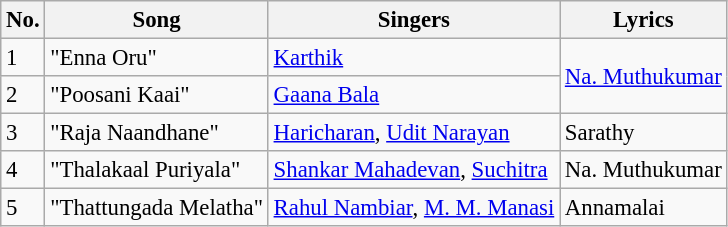<table class="wikitable" style="font-size:95%;">
<tr>
<th>No.</th>
<th>Song</th>
<th>Singers</th>
<th>Lyrics</th>
</tr>
<tr>
<td>1</td>
<td>"Enna Oru"</td>
<td><a href='#'>Karthik</a></td>
<td rowspan=2><a href='#'>Na. Muthukumar</a></td>
</tr>
<tr>
<td>2</td>
<td>"Poosani Kaai"</td>
<td><a href='#'>Gaana Bala</a></td>
</tr>
<tr>
<td>3</td>
<td>"Raja Naandhane"</td>
<td><a href='#'>Haricharan</a>, <a href='#'>Udit Narayan</a></td>
<td>Sarathy</td>
</tr>
<tr>
<td>4</td>
<td>"Thalakaal Puriyala"</td>
<td><a href='#'>Shankar Mahadevan</a>, <a href='#'>Suchitra</a></td>
<td>Na. Muthukumar</td>
</tr>
<tr>
<td>5</td>
<td>"Thattungada Melatha"</td>
<td><a href='#'>Rahul Nambiar</a>, <a href='#'>M. M. Manasi</a></td>
<td>Annamalai</td>
</tr>
</table>
